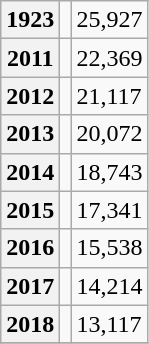<table class="wikitable">
<tr>
<th>1923</th>
<td></td>
<td>25,927</td>
</tr>
<tr>
<th>2011</th>
<td></td>
<td>22,369</td>
</tr>
<tr>
<th>2012</th>
<td></td>
<td>21,117</td>
</tr>
<tr>
<th>2013</th>
<td></td>
<td>20,072</td>
</tr>
<tr>
<th>2014</th>
<td></td>
<td>18,743</td>
</tr>
<tr>
<th>2015</th>
<td></td>
<td>17,341</td>
</tr>
<tr>
<th>2016</th>
<td></td>
<td>15,538</td>
</tr>
<tr>
<th>2017</th>
<td></td>
<td>14,214</td>
</tr>
<tr>
<th>2018</th>
<td></td>
<td>13,117</td>
</tr>
<tr>
</tr>
</table>
